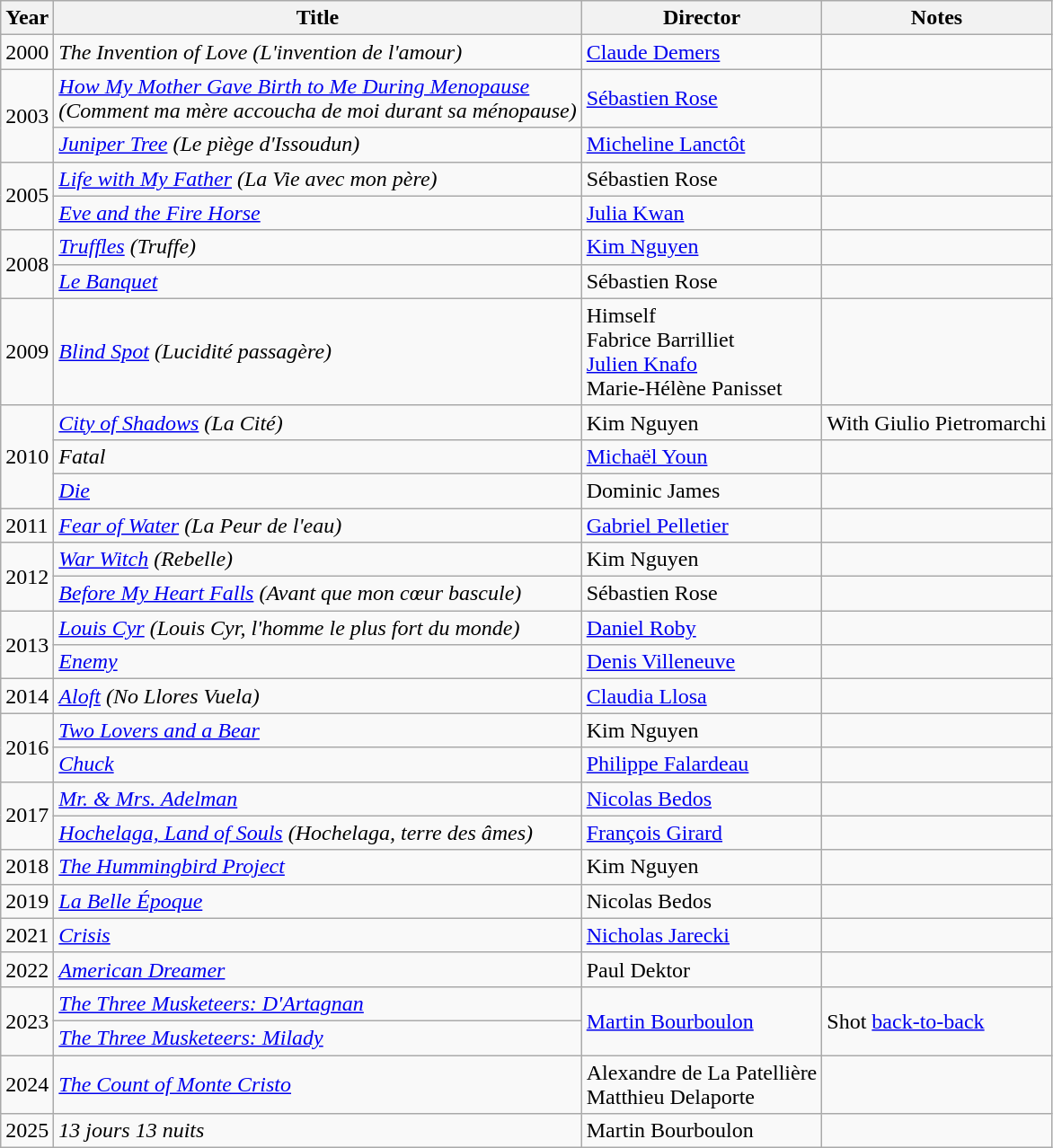<table class="wikitable">
<tr>
<th>Year</th>
<th>Title</th>
<th>Director</th>
<th>Notes</th>
</tr>
<tr>
<td>2000</td>
<td><em>The Invention of Love (L'invention de l'amour)</em></td>
<td><a href='#'>Claude Demers</a></td>
<td></td>
</tr>
<tr>
<td rowspan=2>2003</td>
<td><em><a href='#'>How My Mother Gave Birth to Me During Menopause</a><br>(Comment ma mère accoucha de moi durant sa ménopause)</em></td>
<td><a href='#'>Sébastien Rose</a></td>
<td></td>
</tr>
<tr>
<td><em><a href='#'>Juniper Tree</a> (Le piège d'Issoudun)</em></td>
<td><a href='#'>Micheline Lanctôt</a></td>
<td> </td>
</tr>
<tr>
<td rowspan=2>2005</td>
<td><em><a href='#'>Life with My Father</a> (La Vie avec mon père)</em></td>
<td>Sébastien Rose</td>
<td></td>
</tr>
<tr>
<td><em><a href='#'>Eve and the Fire Horse</a></em></td>
<td><a href='#'>Julia Kwan</a></td>
<td></td>
</tr>
<tr>
<td rowspan=2>2008</td>
<td><em><a href='#'>Truffles</a> (Truffe)</em></td>
<td><a href='#'>Kim Nguyen</a></td>
<td></td>
</tr>
<tr>
<td><em><a href='#'>Le Banquet</a></em></td>
<td>Sébastien Rose</td>
<td> </td>
</tr>
<tr>
<td>2009</td>
<td><em><a href='#'>Blind Spot</a> (Lucidité passagère)</em></td>
<td>Himself<br>Fabrice Barrilliet<br><a href='#'>Julien Knafo</a><br>Marie-Hélène Panisset</td>
<td></td>
</tr>
<tr>
<td rowspan=3>2010</td>
<td><em><a href='#'>City of Shadows</a> (La Cité)</em></td>
<td>Kim Nguyen</td>
<td>With Giulio Pietromarchi</td>
</tr>
<tr>
<td><em>Fatal</em></td>
<td><a href='#'>Michaël Youn</a></td>
<td></td>
</tr>
<tr>
<td><em><a href='#'>Die</a></em></td>
<td>Dominic James</td>
<td></td>
</tr>
<tr>
<td>2011</td>
<td><em><a href='#'>Fear of Water</a> (La Peur de l'eau)</em></td>
<td><a href='#'>Gabriel Pelletier</a></td>
<td></td>
</tr>
<tr>
<td rowspan=2>2012</td>
<td><em><a href='#'>War Witch</a> (Rebelle)</em></td>
<td>Kim Nguyen</td>
<td> </td>
</tr>
<tr>
<td><em><a href='#'>Before My Heart Falls</a> (Avant que mon cœur bascule)</em></td>
<td>Sébastien Rose</td>
<td></td>
</tr>
<tr>
<td rowspan=2>2013</td>
<td><em><a href='#'>Louis Cyr</a> (Louis Cyr, l'homme le plus fort du monde)</em></td>
<td><a href='#'>Daniel Roby</a></td>
<td> </td>
</tr>
<tr>
<td><em><a href='#'>Enemy</a></em></td>
<td><a href='#'>Denis Villeneuve</a></td>
<td> </td>
</tr>
<tr>
<td>2014</td>
<td><em><a href='#'>Aloft</a> (No Llores Vuela)</em></td>
<td><a href='#'>Claudia Llosa</a></td>
<td></td>
</tr>
<tr>
<td rowspan=2>2016</td>
<td><em><a href='#'>Two Lovers and a Bear</a></em></td>
<td>Kim Nguyen</td>
<td> </td>
</tr>
<tr>
<td><em><a href='#'>Chuck</a></em></td>
<td><a href='#'>Philippe Falardeau</a></td>
<td></td>
</tr>
<tr>
<td rowspan=2>2017</td>
<td><em><a href='#'>Mr. & Mrs. Adelman</a></em></td>
<td><a href='#'>Nicolas Bedos</a></td>
<td></td>
</tr>
<tr>
<td><em><a href='#'>Hochelaga, Land of Souls</a> (Hochelaga, terre des âmes)</em></td>
<td><a href='#'>François Girard</a></td>
<td></td>
</tr>
<tr>
<td>2018</td>
<td><em><a href='#'>The Hummingbird Project</a></em></td>
<td>Kim Nguyen</td>
<td></td>
</tr>
<tr>
<td>2019</td>
<td><em><a href='#'>La Belle Époque</a></em></td>
<td>Nicolas Bedos</td>
<td></td>
</tr>
<tr>
<td>2021</td>
<td><em><a href='#'>Crisis</a></em></td>
<td><a href='#'>Nicholas Jarecki</a></td>
<td></td>
</tr>
<tr>
<td>2022</td>
<td><em><a href='#'>American Dreamer</a></em></td>
<td>Paul Dektor</td>
<td></td>
</tr>
<tr>
<td rowspan=2>2023</td>
<td><em><a href='#'>The Three Musketeers: D'Artagnan</a></em></td>
<td rowspan=2><a href='#'>Martin Bourboulon</a></td>
<td rowspan=2>Shot <a href='#'>back-to-back</a></td>
</tr>
<tr>
<td><em><a href='#'>The Three Musketeers: Milady</a></em></td>
</tr>
<tr>
<td>2024</td>
<td><em><a href='#'>The Count of Monte Cristo</a></em></td>
<td>Alexandre de La Patellière<br>Matthieu Delaporte</td>
<td></td>
</tr>
<tr>
<td>2025</td>
<td><em>13 jours 13 nuits</em></td>
<td>Martin Bourboulon</td>
<td></td>
</tr>
</table>
